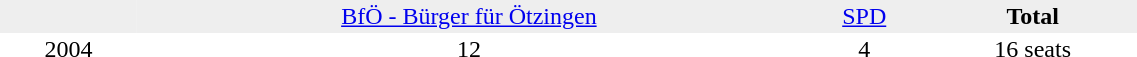<table border="0" cellpadding="2" cellspacing="0" style="width:60%;">
<tr style="background:#eee; text-align:center;">
<td></td>
<td><a href='#'>BfÖ - Bürger für Ötzingen</a></td>
<td><a href='#'>SPD</a></td>
<td><strong>Total</strong></td>
</tr>
<tr style="text-align:center;">
<td>2004</td>
<td>12</td>
<td>4</td>
<td>16 seats</td>
</tr>
</table>
